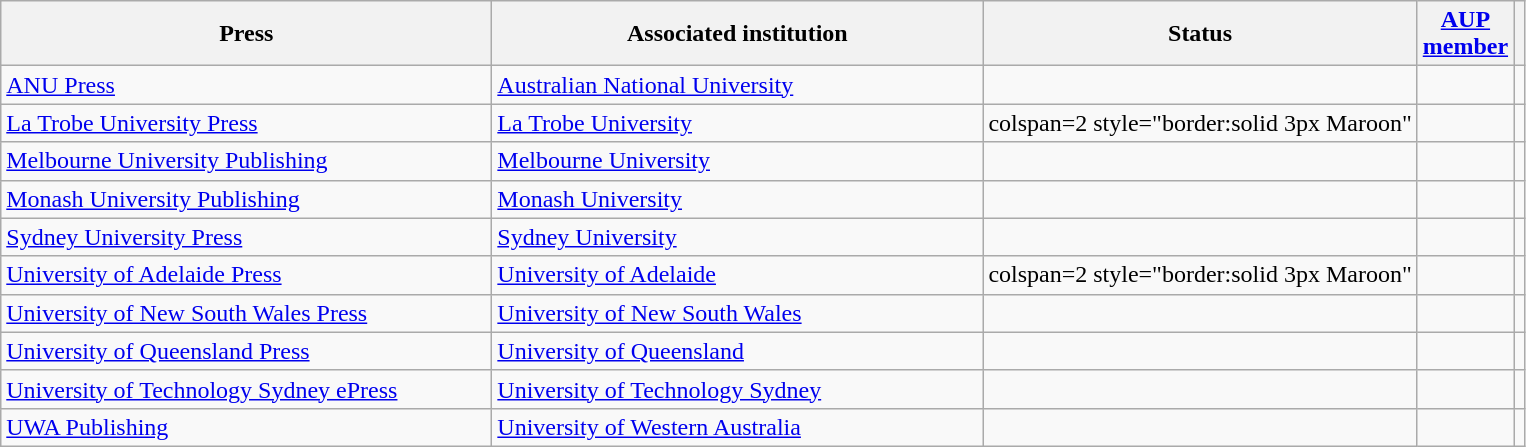<table class="wikitable sortable">
<tr>
<th style="width:20em">Press</th>
<th style="width:20em">Associated institution</th>
<th>Status</th>
<th><a href='#'>AUP<br>member</a></th>
<th></th>
</tr>
<tr>
<td><a href='#'>ANU Press</a></td>
<td><a href='#'>Australian National University</a></td>
<td></td>
<td></td>
<td></td>
</tr>
<tr>
<td><a href='#'>La Trobe University Press</a></td>
<td><a href='#'>La Trobe University</a></td>
<td>colspan=2 style="border:solid 3px Maroon" </td>
<td></td>
</tr>
<tr>
<td><a href='#'>Melbourne University Publishing</a></td>
<td><a href='#'>Melbourne University</a></td>
<td></td>
<td></td>
<td></td>
</tr>
<tr>
<td><a href='#'>Monash University Publishing</a></td>
<td><a href='#'>Monash University</a></td>
<td></td>
<td></td>
<td></td>
</tr>
<tr>
<td><a href='#'>Sydney University Press</a></td>
<td><a href='#'>Sydney University</a></td>
<td></td>
<td></td>
<td></td>
</tr>
<tr>
<td><a href='#'>University of Adelaide Press</a></td>
<td><a href='#'>University of Adelaide</a></td>
<td>colspan=2 style="border:solid 3px Maroon"  </td>
<td></td>
</tr>
<tr>
<td><a href='#'>University of New South Wales Press</a></td>
<td><a href='#'>University of New South Wales</a></td>
<td></td>
<td></td>
<td></td>
</tr>
<tr>
<td><a href='#'>University of Queensland Press</a></td>
<td><a href='#'>University of Queensland</a></td>
<td></td>
<td></td>
<td></td>
</tr>
<tr>
<td><a href='#'>University of Technology Sydney ePress</a></td>
<td><a href='#'>University of Technology Sydney</a></td>
<td></td>
<td></td>
<td></td>
</tr>
<tr>
<td><a href='#'>UWA Publishing</a></td>
<td><a href='#'>University of Western Australia</a></td>
<td></td>
<td></td>
<td></td>
</tr>
</table>
